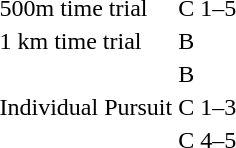<table>
<tr>
<td>500m time trial</td>
<td>C 1–5<br></td>
<td></td>
<td></td>
<td></td>
</tr>
<tr>
<td>1 km time trial</td>
<td>B<br> </td>
<td><br></td>
<td><br></td>
<td><br></td>
</tr>
<tr>
<td rowspan=3>Individual Pursuit</td>
<td>B<br></td>
<td><br></td>
<td><br></td>
<td><br></td>
</tr>
<tr>
<td>C 1–3<br></td>
<td></td>
<td></td>
<td></td>
</tr>
<tr>
<td>C 4–5<br></td>
<td></td>
<td></td>
<td></td>
</tr>
</table>
